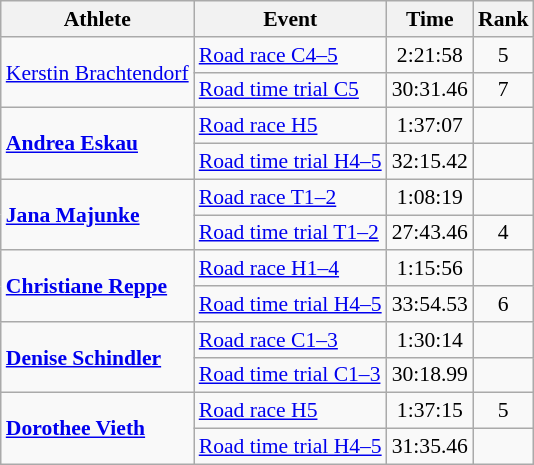<table class="wikitable" style="font-size:90%">
<tr>
<th>Athlete</th>
<th>Event</th>
<th>Time</th>
<th>Rank</th>
</tr>
<tr align=center>
<td align=left rowspan=2><a href='#'>Kerstin Brachtendorf</a></td>
<td align=left><a href='#'>Road race C4–5</a></td>
<td>2:21:58</td>
<td>5</td>
</tr>
<tr align=center>
<td align=left><a href='#'>Road time trial C5</a></td>
<td>30:31.46</td>
<td>7</td>
</tr>
<tr align=center>
<td align=left rowspan=2><strong><a href='#'>Andrea Eskau</a></strong></td>
<td align=left><a href='#'>Road race H5</a></td>
<td>1:37:07</td>
<td></td>
</tr>
<tr align=center>
<td align=left><a href='#'>Road time trial H4–5</a></td>
<td>32:15.42</td>
<td></td>
</tr>
<tr align=center>
<td align=left rowspan=2><strong><a href='#'>Jana Majunke</a></strong></td>
<td align=left><a href='#'>Road race T1–2</a></td>
<td>1:08:19</td>
<td></td>
</tr>
<tr align=center>
<td align=left><a href='#'>Road time trial T1–2</a></td>
<td>27:43.46</td>
<td>4</td>
</tr>
<tr align=center>
<td align=left rowspan=2><strong><a href='#'>Christiane Reppe</a></strong></td>
<td align=left><a href='#'>Road race H1–4</a></td>
<td>1:15:56</td>
<td></td>
</tr>
<tr align=center>
<td align=left><a href='#'>Road time trial H4–5</a></td>
<td>33:54.53</td>
<td>6</td>
</tr>
<tr align=center>
<td align=left rowspan=2><strong><a href='#'>Denise Schindler</a></strong></td>
<td align=left><a href='#'>Road race C1–3</a></td>
<td>1:30:14</td>
<td></td>
</tr>
<tr align=center>
<td align=left><a href='#'>Road time trial C1–3</a></td>
<td>30:18.99</td>
<td></td>
</tr>
<tr align=center>
<td align=left rowspan=2><strong><a href='#'>Dorothee Vieth</a></strong></td>
<td align=left><a href='#'>Road race H5</a></td>
<td>1:37:15</td>
<td>5</td>
</tr>
<tr align=center>
<td align=left><a href='#'>Road time trial H4–5</a></td>
<td>31:35.46</td>
<td></td>
</tr>
</table>
